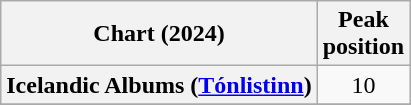<table class="wikitable sortable plainrowheaders" style="text-align:center">
<tr>
<th scope="col">Chart (2024)</th>
<th scope="col">Peak<br> position</th>
</tr>
<tr>
<th scope="row">Icelandic Albums (<a href='#'>Tónlistinn</a>)</th>
<td>10</td>
</tr>
<tr>
</tr>
</table>
